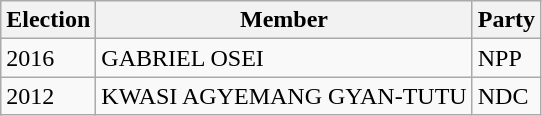<table class="wikitable">
<tr>
<th>Election</th>
<th>Member</th>
<th>Party</th>
</tr>
<tr>
<td>2016</td>
<td>GABRIEL OSEI</td>
<td>NPP</td>
</tr>
<tr>
<td>2012</td>
<td>KWASI AGYEMANG GYAN-TUTU</td>
<td>NDC</td>
</tr>
</table>
